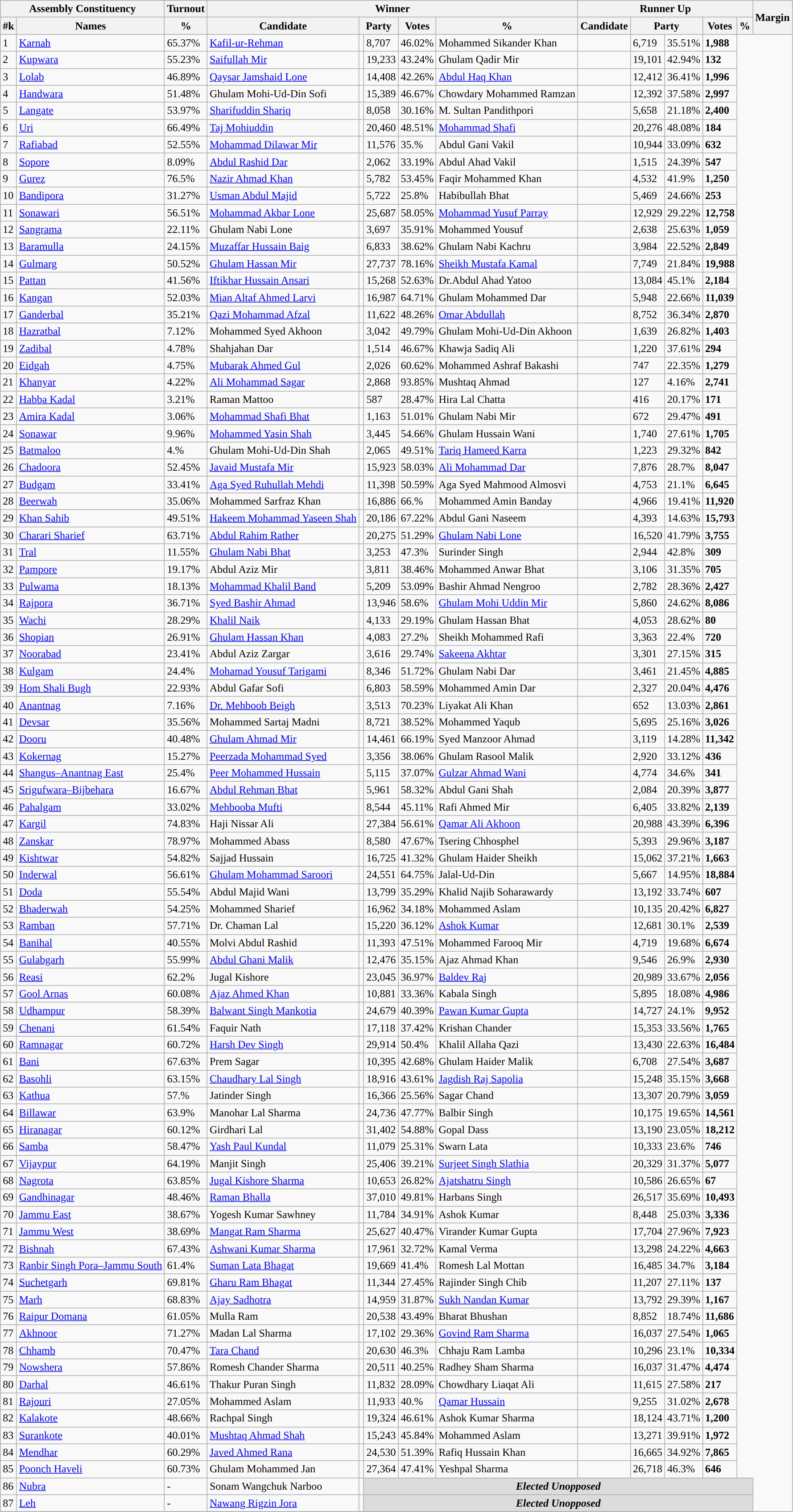<table class="wikitable sortable">
<tr>
<th colspan="2">Assembly Constituency</th>
<th>Turnout</th>
<th colspan="5">Winner</th>
<th colspan="5">Runner Up</th>
<th rowspan="2" data-sort-type=number>Margin</th>
</tr>
<tr>
<th>#k</th>
<th>Names</th>
<th>%</th>
<th>Candidate</th>
<th colspan="2">Party</th>
<th data-sort-type=number>Votes</th>
<th>%</th>
<th>Candidate</th>
<th colspan="2">Party</th>
<th data-sort-type=number>Votes</th>
<th>%</th>
</tr>
<tr>
<td>1</td>
<td><a href='#'>Karnah</a></td>
<td>65.37%</td>
<td><a href='#'>Kafil-ur-Rehman</a></td>
<td></td>
<td>8,707</td>
<td>46.02%</td>
<td>Mohammed Sikander Khan</td>
<td></td>
<td>6,719</td>
<td>35.51%</td>
<td style="background:"><span><strong>1,988</strong></span></td>
</tr>
<tr>
<td>2</td>
<td><a href='#'>Kupwara</a></td>
<td>55.23%</td>
<td><a href='#'>Saifullah Mir</a></td>
<td></td>
<td>19,233</td>
<td>43.24%</td>
<td>Ghulam Qadir Mir</td>
<td></td>
<td>19,101</td>
<td>42.94%</td>
<td style="background:"><span><strong>132</strong></span></td>
</tr>
<tr>
<td>3</td>
<td><a href='#'>Lolab</a></td>
<td>46.89%</td>
<td><a href='#'>Qaysar Jamshaid Lone</a></td>
<td></td>
<td>14,408</td>
<td>42.26%</td>
<td><a href='#'>Abdul Haq Khan</a></td>
<td></td>
<td>12,412</td>
<td>36.41%</td>
<td style="background:"><span><strong>1,996</strong></span></td>
</tr>
<tr>
<td>4</td>
<td><a href='#'>Handwara</a></td>
<td>51.48%</td>
<td>Ghulam Mohi-Ud-Din Sofi</td>
<td></td>
<td>15,389</td>
<td>46.67%</td>
<td>Chowdary Mohammed Ramzan</td>
<td></td>
<td>12,392</td>
<td>37.58%</td>
<td style="background:"><span><strong>2,997</strong></span></td>
</tr>
<tr>
<td>5</td>
<td><a href='#'>Langate</a></td>
<td>53.97%</td>
<td><a href='#'>Sharifuddin Shariq</a></td>
<td></td>
<td>8,058</td>
<td>30.16%</td>
<td>M. Sultan Pandithpori</td>
<td></td>
<td>5,658</td>
<td>21.18%</td>
<td style="background:"><span><strong>2,400</strong></span></td>
</tr>
<tr>
<td>6</td>
<td><a href='#'>Uri</a></td>
<td>66.49%</td>
<td><a href='#'>Taj Mohiuddin</a></td>
<td></td>
<td>20,460</td>
<td>48.51%</td>
<td><a href='#'>Mohammad Shafi</a></td>
<td></td>
<td>20,276</td>
<td>48.08%</td>
<td style="background:"><span><strong>184</strong></span></td>
</tr>
<tr>
<td>7</td>
<td><a href='#'>Rafiabad</a></td>
<td>52.55%</td>
<td><a href='#'>Mohammad Dilawar Mir</a></td>
<td></td>
<td>11,576</td>
<td>35.%</td>
<td>Abdul Gani Vakil</td>
<td></td>
<td>10,944</td>
<td>33.09%</td>
<td style="background:"><span><strong>632</strong></span></td>
</tr>
<tr>
<td>8</td>
<td><a href='#'>Sopore</a></td>
<td>8.09%</td>
<td><a href='#'>Abdul Rashid Dar</a></td>
<td></td>
<td>2,062</td>
<td>33.19%</td>
<td>Abdul Ahad Vakil</td>
<td></td>
<td>1,515</td>
<td>24.39%</td>
<td style="background:"><span><strong>547</strong></span></td>
</tr>
<tr>
<td>9</td>
<td><a href='#'>Gurez</a></td>
<td>76.5%</td>
<td><a href='#'>Nazir Ahmad Khan</a></td>
<td></td>
<td>5,782</td>
<td>53.45%</td>
<td>Faqir Mohammed Khan</td>
<td></td>
<td>4,532</td>
<td>41.9%</td>
<td style="background:"><span><strong>1,250</strong></span></td>
</tr>
<tr>
<td>10</td>
<td><a href='#'>Bandipora</a></td>
<td>31.27%</td>
<td><a href='#'>Usman Abdul Majid</a></td>
<td></td>
<td>5,722</td>
<td>25.8%</td>
<td>Habibullah Bhat</td>
<td></td>
<td>5,469</td>
<td>24.66%</td>
<td style="background:"><span><strong>253</strong></span></td>
</tr>
<tr>
<td>11</td>
<td><a href='#'>Sonawari</a></td>
<td>56.51%</td>
<td><a href='#'>Mohammad Akbar Lone</a></td>
<td></td>
<td>25,687</td>
<td>58.05%</td>
<td><a href='#'>Mohammad Yusuf Parray</a></td>
<td></td>
<td>12,929</td>
<td>29.22%</td>
<td style="background:"><span><strong>12,758</strong></span></td>
</tr>
<tr>
<td>12</td>
<td><a href='#'>Sangrama</a></td>
<td>22.11%</td>
<td>Ghulam Nabi Lone</td>
<td></td>
<td>3,697</td>
<td>35.91%</td>
<td>Mohammed Yousuf</td>
<td></td>
<td>2,638</td>
<td>25.63%</td>
<td style="background:"><span><strong>1,059</strong></span></td>
</tr>
<tr>
<td>13</td>
<td><a href='#'>Baramulla</a></td>
<td>24.15%</td>
<td><a href='#'>Muzaffar Hussain Baig</a></td>
<td></td>
<td>6,833</td>
<td>38.62%</td>
<td>Ghulam Nabi Kachru</td>
<td></td>
<td>3,984</td>
<td>22.52%</td>
<td style="background:"><span><strong>2,849</strong></span></td>
</tr>
<tr>
<td>14</td>
<td><a href='#'>Gulmarg</a></td>
<td>50.52%</td>
<td><a href='#'>Ghulam Hassan Mir</a></td>
<td></td>
<td>27,737</td>
<td>78.16%</td>
<td><a href='#'>Sheikh Mustafa Kamal</a></td>
<td></td>
<td>7,749</td>
<td>21.84%</td>
<td style="background:"><span><strong>19,988</strong></span></td>
</tr>
<tr>
<td>15</td>
<td><a href='#'>Pattan</a></td>
<td>41.56%</td>
<td><a href='#'>Iftikhar Hussain Ansari</a></td>
<td></td>
<td>15,268</td>
<td>52.63%</td>
<td>Dr.Abdul Ahad Yatoo</td>
<td></td>
<td>13,084</td>
<td>45.1%</td>
<td style="background:"><span><strong>2,184</strong></span></td>
</tr>
<tr>
<td>16</td>
<td><a href='#'>Kangan</a></td>
<td>52.03%</td>
<td><a href='#'>Mian Altaf Ahmed Larvi</a></td>
<td></td>
<td>16,987</td>
<td>64.71%</td>
<td>Ghulam Mohammed Dar</td>
<td></td>
<td>5,948</td>
<td>22.66%</td>
<td style="background:"><span><strong>11,039</strong></span></td>
</tr>
<tr>
<td>17</td>
<td><a href='#'>Ganderbal</a></td>
<td>35.21%</td>
<td><a href='#'>Qazi Mohammad Afzal</a></td>
<td></td>
<td>11,622</td>
<td>48.26%</td>
<td><a href='#'>Omar Abdullah</a></td>
<td></td>
<td>8,752</td>
<td>36.34%</td>
<td style="background:"><span><strong>2,870</strong></span></td>
</tr>
<tr>
<td>18</td>
<td><a href='#'>Hazratbal</a></td>
<td>7.12%</td>
<td>Mohammed Syed Akhoon</td>
<td></td>
<td>3,042</td>
<td>49.79%</td>
<td>Ghulam Mohi-Ud-Din Akhoon</td>
<td></td>
<td>1,639</td>
<td>26.82%</td>
<td style="background:"><span><strong>1,403</strong></span></td>
</tr>
<tr>
<td>19</td>
<td><a href='#'>Zadibal</a></td>
<td>4.78%</td>
<td>Shahjahan Dar</td>
<td></td>
<td>1,514</td>
<td>46.67%</td>
<td>Khawja Sadiq Ali</td>
<td></td>
<td>1,220</td>
<td>37.61%</td>
<td style="background:"><span><strong>294</strong></span></td>
</tr>
<tr>
<td>20</td>
<td><a href='#'>Eidgah</a></td>
<td>4.75%</td>
<td><a href='#'>Mubarak Ahmed Gul</a></td>
<td></td>
<td>2,026</td>
<td>60.62%</td>
<td>Mohammed Ashraf Bakashi</td>
<td></td>
<td>747</td>
<td>22.35%</td>
<td style="background:"><span><strong>1,279</strong></span></td>
</tr>
<tr>
<td>21</td>
<td><a href='#'>Khanyar</a></td>
<td>4.22%</td>
<td><a href='#'>Ali Mohammad Sagar</a></td>
<td></td>
<td>2,868</td>
<td>93.85%</td>
<td>Mushtaq Ahmad</td>
<td></td>
<td>127</td>
<td>4.16%</td>
<td style="background:"><span><strong>2,741</strong></span></td>
</tr>
<tr>
<td>22</td>
<td><a href='#'>Habba Kadal</a></td>
<td>3.21%</td>
<td>Raman Mattoo</td>
<td></td>
<td>587</td>
<td>28.47%</td>
<td>Hira Lal Chatta</td>
<td></td>
<td>416</td>
<td>20.17%</td>
<td style="background:"><span><strong>171</strong></span></td>
</tr>
<tr>
<td>23</td>
<td><a href='#'>Amira Kadal</a></td>
<td>3.06%</td>
<td><a href='#'>Mohammad Shafi Bhat</a></td>
<td></td>
<td>1,163</td>
<td>51.01%</td>
<td>Ghulam Nabi Mir</td>
<td></td>
<td>672</td>
<td>29.47%</td>
<td style="background:"><span><strong>491</strong></span></td>
</tr>
<tr>
<td>24</td>
<td><a href='#'>Sonawar</a></td>
<td>9.96%</td>
<td><a href='#'>Mohammed Yasin Shah</a></td>
<td></td>
<td>3,445</td>
<td>54.66%</td>
<td>Ghulam Hussain Wani</td>
<td></td>
<td>1,740</td>
<td>27.61%</td>
<td style="background:"><span><strong>1,705</strong></span></td>
</tr>
<tr>
<td>25</td>
<td><a href='#'>Batmaloo</a></td>
<td>4.%</td>
<td>Ghulam Mohi-Ud-Din Shah</td>
<td></td>
<td>2,065</td>
<td>49.51%</td>
<td><a href='#'>Tariq Hameed Karra</a></td>
<td></td>
<td>1,223</td>
<td>29.32%</td>
<td style="background:"><span><strong>842</strong></span></td>
</tr>
<tr>
<td>26</td>
<td><a href='#'>Chadoora</a></td>
<td>52.45%</td>
<td><a href='#'>Javaid Mustafa Mir</a></td>
<td></td>
<td>15,923</td>
<td>58.03%</td>
<td><a href='#'>Ali Mohammad Dar</a></td>
<td></td>
<td>7,876</td>
<td>28.7%</td>
<td style="background:"><span><strong>8,047</strong></span></td>
</tr>
<tr>
<td>27</td>
<td><a href='#'>Budgam</a></td>
<td>33.41%</td>
<td><a href='#'>Aga Syed Ruhullah Mehdi</a></td>
<td></td>
<td>11,398</td>
<td>50.59%</td>
<td>Aga Syed Mahmood Almosvi</td>
<td></td>
<td>4,753</td>
<td>21.1%</td>
<td style="background:"><span><strong>6,645</strong></span></td>
</tr>
<tr>
<td>28</td>
<td><a href='#'>Beerwah</a></td>
<td>35.06%</td>
<td>Mohammed Sarfraz Khan</td>
<td></td>
<td>16,886</td>
<td>66.%</td>
<td>Mohammed Amin Banday</td>
<td></td>
<td>4,966</td>
<td>19.41%</td>
<td style="background:"><span><strong>11,920</strong></span></td>
</tr>
<tr>
<td>29</td>
<td><a href='#'>Khan Sahib</a></td>
<td>49.51%</td>
<td><a href='#'>Hakeem Mohammad Yaseen Shah</a></td>
<td></td>
<td>20,186</td>
<td>67.22%</td>
<td>Abdul Gani Naseem</td>
<td></td>
<td>4,393</td>
<td>14.63%</td>
<td style="background:"><span><strong>15,793</strong></span></td>
</tr>
<tr>
<td>30</td>
<td><a href='#'>Charari Sharief</a></td>
<td>63.71%</td>
<td><a href='#'>Abdul Rahim Rather</a></td>
<td></td>
<td>20,275</td>
<td>51.29%</td>
<td><a href='#'>Ghulam Nabi Lone</a></td>
<td></td>
<td>16,520</td>
<td>41.79%</td>
<td style="background:"><span><strong>3,755</strong></span></td>
</tr>
<tr>
<td>31</td>
<td><a href='#'>Tral</a></td>
<td>11.55%</td>
<td><a href='#'>Ghulam Nabi Bhat</a></td>
<td></td>
<td>3,253</td>
<td>47.3%</td>
<td>Surinder Singh</td>
<td></td>
<td>2,944</td>
<td>42.8%</td>
<td style="background:"><span><strong>309</strong></span></td>
</tr>
<tr>
<td>32</td>
<td><a href='#'>Pampore</a></td>
<td>19.17%</td>
<td>Abdul Aziz Mir</td>
<td></td>
<td>3,811</td>
<td>38.46%</td>
<td>Mohammed Anwar Bhat</td>
<td></td>
<td>3,106</td>
<td>31.35%</td>
<td style="background:"><span><strong>705</strong></span></td>
</tr>
<tr>
<td>33</td>
<td><a href='#'>Pulwama</a></td>
<td>18.13%</td>
<td><a href='#'>Mohammad Khalil Band</a></td>
<td></td>
<td>5,209</td>
<td>53.09%</td>
<td>Bashir Ahmad Nengroo</td>
<td></td>
<td>2,782</td>
<td>28.36%</td>
<td style="background:"><span><strong>2,427</strong></span></td>
</tr>
<tr>
<td>34</td>
<td><a href='#'>Rajpora</a></td>
<td>36.71%</td>
<td><a href='#'>Syed Bashir Ahmad</a></td>
<td></td>
<td>13,946</td>
<td>58.6%</td>
<td><a href='#'>Ghulam Mohi Uddin Mir</a></td>
<td></td>
<td>5,860</td>
<td>24.62%</td>
<td style="background:"><span><strong>8,086</strong></span></td>
</tr>
<tr>
<td>35</td>
<td><a href='#'>Wachi</a></td>
<td>28.29%</td>
<td><a href='#'>Khalil Naik</a></td>
<td></td>
<td>4,133</td>
<td>29.19%</td>
<td>Ghulam Hassan Bhat</td>
<td></td>
<td>4,053</td>
<td>28.62%</td>
<td style="background:"><span><strong>80</strong></span></td>
</tr>
<tr>
<td>36</td>
<td><a href='#'>Shopian</a></td>
<td>26.91%</td>
<td><a href='#'>Ghulam Hassan Khan</a></td>
<td></td>
<td>4,083</td>
<td>27.2%</td>
<td>Sheikh Mohammed Rafi</td>
<td></td>
<td>3,363</td>
<td>22.4%</td>
<td style="background:"><span><strong>720</strong></span></td>
</tr>
<tr>
<td>37</td>
<td><a href='#'>Noorabad</a></td>
<td>23.41%</td>
<td>Abdul Aziz Zargar</td>
<td></td>
<td>3,616</td>
<td>29.74%</td>
<td><a href='#'>Sakeena Akhtar</a></td>
<td></td>
<td>3,301</td>
<td>27.15%</td>
<td style="background:"><span><strong>315</strong></span></td>
</tr>
<tr>
<td>38</td>
<td><a href='#'>Kulgam</a></td>
<td>24.4%</td>
<td><a href='#'>Mohamad Yousuf Tarigami</a></td>
<td></td>
<td>8,346</td>
<td>51.72%</td>
<td>Ghulam Nabi Dar</td>
<td></td>
<td>3,461</td>
<td>21.45%</td>
<td style="background:"><span><strong>4,885</strong></span></td>
</tr>
<tr>
<td>39</td>
<td><a href='#'>Hom Shali Bugh</a></td>
<td>22.93%</td>
<td>Abdul Gafar Sofi</td>
<td></td>
<td>6,803</td>
<td>58.59%</td>
<td>Mohammed Amin Dar</td>
<td></td>
<td>2,327</td>
<td>20.04%</td>
<td style="background:"><span><strong>4,476</strong></span></td>
</tr>
<tr>
<td>40</td>
<td><a href='#'>Anantnag</a></td>
<td>7.16%</td>
<td><a href='#'>Dr. Mehboob Beigh</a></td>
<td></td>
<td>3,513</td>
<td>70.23%</td>
<td>Liyakat Ali Khan</td>
<td></td>
<td>652</td>
<td>13.03%</td>
<td style="background:"><span><strong>2,861</strong></span></td>
</tr>
<tr>
<td>41</td>
<td><a href='#'>Devsar</a></td>
<td>35.56%</td>
<td>Mohammed Sartaj Madni</td>
<td></td>
<td>8,721</td>
<td>38.52%</td>
<td>Mohammed Yaqub</td>
<td></td>
<td>5,695</td>
<td>25.16%</td>
<td style="background:"><span><strong>3,026</strong></span></td>
</tr>
<tr>
<td>42</td>
<td><a href='#'>Dooru</a></td>
<td>40.48%</td>
<td><a href='#'>Ghulam Ahmad Mir</a></td>
<td></td>
<td>14,461</td>
<td>66.19%</td>
<td>Syed Manzoor Ahmad</td>
<td></td>
<td>3,119</td>
<td>14.28%</td>
<td style="background:"><span><strong>11,342</strong></span></td>
</tr>
<tr>
<td>43</td>
<td><a href='#'>Kokernag</a></td>
<td>15.27%</td>
<td><a href='#'>Peerzada Mohammad Syed</a></td>
<td></td>
<td>3,356</td>
<td>38.06%</td>
<td>Ghulam Rasool Malik</td>
<td></td>
<td>2,920</td>
<td>33.12%</td>
<td style="background:"><span><strong>436</strong></span></td>
</tr>
<tr>
<td>44</td>
<td><a href='#'>Shangus–Anantnag East</a></td>
<td>25.4%</td>
<td><a href='#'>Peer Mohammed Hussain</a></td>
<td></td>
<td>5,115</td>
<td>37.07%</td>
<td><a href='#'>Gulzar Ahmad Wani</a></td>
<td></td>
<td>4,774</td>
<td>34.6%</td>
<td style="background:"><span><strong>341</strong></span></td>
</tr>
<tr>
<td>45</td>
<td><a href='#'>Srigufwara–Bijbehara</a></td>
<td>16.67%</td>
<td><a href='#'>Abdul Rehman Bhat</a></td>
<td></td>
<td>5,961</td>
<td>58.32%</td>
<td>Abdul Gani Shah</td>
<td></td>
<td>2,084</td>
<td>20.39%</td>
<td style="background:"><span><strong>3,877</strong></span></td>
</tr>
<tr>
<td>46</td>
<td><a href='#'>Pahalgam</a></td>
<td>33.02%</td>
<td><a href='#'>Mehbooba Mufti</a></td>
<td></td>
<td>8,544</td>
<td>45.11%</td>
<td>Rafi Ahmed Mir</td>
<td></td>
<td>6,405</td>
<td>33.82%</td>
<td style="background:"><span><strong>2,139</strong></span></td>
</tr>
<tr>
<td>47</td>
<td><a href='#'>Kargil</a></td>
<td>74.83%</td>
<td>Haji Nissar Ali</td>
<td></td>
<td>27,384</td>
<td>56.61%</td>
<td><a href='#'>Qamar Ali Akhoon</a></td>
<td></td>
<td>20,988</td>
<td>43.39%</td>
<td style="background:"><span><strong>6,396</strong></span></td>
</tr>
<tr>
<td>48</td>
<td><a href='#'>Zanskar</a></td>
<td>78.97%</td>
<td>Mohammed Abass</td>
<td></td>
<td>8,580</td>
<td>47.67%</td>
<td>Tsering Chhosphel</td>
<td></td>
<td>5,393</td>
<td>29.96%</td>
<td style="background:"><span><strong>3,187</strong></span></td>
</tr>
<tr>
<td>49</td>
<td><a href='#'>Kishtwar</a></td>
<td>54.82%</td>
<td>Sajjad Hussain</td>
<td></td>
<td>16,725</td>
<td>41.32%</td>
<td>Ghulam Haider Sheikh</td>
<td></td>
<td>15,062</td>
<td>37.21%</td>
<td style="background:"><span><strong>1,663</strong></span></td>
</tr>
<tr>
<td>50</td>
<td><a href='#'>Inderwal</a></td>
<td>56.61%</td>
<td><a href='#'>Ghulam Mohammad Saroori</a></td>
<td></td>
<td>24,551</td>
<td>64.75%</td>
<td>Jalal-Ud-Din</td>
<td></td>
<td>5,667</td>
<td>14.95%</td>
<td style="background:"><span><strong>18,884</strong></span></td>
</tr>
<tr>
<td>51</td>
<td><a href='#'>Doda</a></td>
<td>55.54%</td>
<td>Abdul Majid Wani</td>
<td></td>
<td>13,799</td>
<td>35.29%</td>
<td>Khalid Najib Soharawardy</td>
<td></td>
<td>13,192</td>
<td>33.74%</td>
<td style="background:"><span><strong>607</strong></span></td>
</tr>
<tr>
<td>52</td>
<td><a href='#'>Bhaderwah</a></td>
<td>54.25%</td>
<td>Mohammed Sharief</td>
<td></td>
<td>16,962</td>
<td>34.18%</td>
<td>Mohammed Aslam</td>
<td></td>
<td>10,135</td>
<td>20.42%</td>
<td style="background:"><span><strong>6,827</strong></span></td>
</tr>
<tr>
<td>53</td>
<td><a href='#'>Ramban</a></td>
<td>57.71%</td>
<td>Dr. Chaman Lal</td>
<td></td>
<td>15,220</td>
<td>36.12%</td>
<td><a href='#'>Ashok Kumar</a></td>
<td></td>
<td>12,681</td>
<td>30.1%</td>
<td style="background:"><span><strong>2,539</strong></span></td>
</tr>
<tr>
<td>54</td>
<td><a href='#'>Banihal</a></td>
<td>40.55%</td>
<td>Molvi Abdul Rashid</td>
<td></td>
<td>11,393</td>
<td>47.51%</td>
<td>Mohammed Farooq Mir</td>
<td></td>
<td>4,719</td>
<td>19.68%</td>
<td style="background:"><span><strong>6,674</strong></span></td>
</tr>
<tr>
<td>55</td>
<td><a href='#'>Gulabgarh</a></td>
<td>55.99%</td>
<td><a href='#'>Abdul Ghani Malik</a></td>
<td></td>
<td>12,476</td>
<td>35.15%</td>
<td>Ajaz Ahmad Khan</td>
<td></td>
<td>9,546</td>
<td>26.9%</td>
<td style="background:"><span><strong>2,930</strong></span></td>
</tr>
<tr>
<td>56</td>
<td><a href='#'>Reasi</a></td>
<td>62.2%</td>
<td>Jugal Kishore</td>
<td></td>
<td>23,045</td>
<td>36.97%</td>
<td><a href='#'>Baldev Raj</a></td>
<td></td>
<td>20,989</td>
<td>33.67%</td>
<td style="background:"><span><strong>2,056</strong></span></td>
</tr>
<tr>
<td>57</td>
<td><a href='#'>Gool Arnas</a></td>
<td>60.08%</td>
<td><a href='#'>Ajaz Ahmed Khan</a></td>
<td></td>
<td>10,881</td>
<td>33.36%</td>
<td>Kabala Singh</td>
<td></td>
<td>5,895</td>
<td>18.08%</td>
<td style="background:"><span><strong>4,986</strong></span></td>
</tr>
<tr>
<td>58</td>
<td><a href='#'>Udhampur</a></td>
<td>58.39%</td>
<td><a href='#'>Balwant Singh Mankotia</a></td>
<td></td>
<td>24,679</td>
<td>40.39%</td>
<td><a href='#'>Pawan Kumar Gupta</a></td>
<td></td>
<td>14,727</td>
<td>24.1%</td>
<td style="background:"><span><strong>9,952</strong></span></td>
</tr>
<tr>
<td>59</td>
<td><a href='#'>Chenani</a></td>
<td>61.54%</td>
<td>Faquir Nath</td>
<td></td>
<td>17,118</td>
<td>37.42%</td>
<td>Krishan Chander</td>
<td></td>
<td>15,353</td>
<td>33.56%</td>
<td style="background:"><span><strong>1,765</strong></span></td>
</tr>
<tr>
<td>60</td>
<td><a href='#'>Ramnagar</a></td>
<td>60.72%</td>
<td><a href='#'>Harsh Dev Singh</a></td>
<td></td>
<td>29,914</td>
<td>50.4%</td>
<td>Khalil Allaha Qazi</td>
<td></td>
<td>13,430</td>
<td>22.63%</td>
<td style="background:"><span><strong>16,484</strong></span></td>
</tr>
<tr>
<td>61</td>
<td><a href='#'>Bani</a></td>
<td>67.63%</td>
<td>Prem Sagar</td>
<td></td>
<td>10,395</td>
<td>42.68%</td>
<td>Ghulam Haider Malik</td>
<td></td>
<td>6,708</td>
<td>27.54%</td>
<td style="background:"><span><strong>3,687</strong></span></td>
</tr>
<tr>
<td>62</td>
<td><a href='#'>Basohli</a></td>
<td>63.15%</td>
<td><a href='#'>Chaudhary Lal Singh</a></td>
<td></td>
<td>18,916</td>
<td>43.61%</td>
<td><a href='#'>Jagdish Raj Sapolia</a></td>
<td></td>
<td>15,248</td>
<td>35.15%</td>
<td style="background:"><span><strong>3,668</strong></span></td>
</tr>
<tr>
<td>63</td>
<td><a href='#'>Kathua</a></td>
<td>57.%</td>
<td>Jatinder Singh</td>
<td></td>
<td>16,366</td>
<td>25.56%</td>
<td>Sagar Chand</td>
<td></td>
<td>13,307</td>
<td>20.79%</td>
<td style="background:"><span><strong>3,059</strong></span></td>
</tr>
<tr>
<td>64</td>
<td><a href='#'>Billawar</a></td>
<td>63.9%</td>
<td>Manohar Lal Sharma</td>
<td></td>
<td>24,736</td>
<td>47.77%</td>
<td>Balbir Singh</td>
<td></td>
<td>10,175</td>
<td>19.65%</td>
<td style="background:"><span><strong>14,561</strong></span></td>
</tr>
<tr>
<td>65</td>
<td><a href='#'>Hiranagar</a></td>
<td>60.12%</td>
<td>Girdhari Lal</td>
<td></td>
<td>31,402</td>
<td>54.88%</td>
<td>Gopal Dass</td>
<td></td>
<td>13,190</td>
<td>23.05%</td>
<td style="background:"><span><strong>18,212</strong></span></td>
</tr>
<tr>
<td>66</td>
<td><a href='#'>Samba</a></td>
<td>58.47%</td>
<td><a href='#'>Yash Paul Kundal</a></td>
<td></td>
<td>11,079</td>
<td>25.31%</td>
<td>Swarn Lata</td>
<td></td>
<td>10,333</td>
<td>23.6%</td>
<td style="background:"><span><strong>746</strong></span></td>
</tr>
<tr>
<td>67</td>
<td><a href='#'>Vijaypur</a></td>
<td>64.19%</td>
<td>Manjit Singh</td>
<td></td>
<td>25,406</td>
<td>39.21%</td>
<td><a href='#'>Surjeet Singh Slathia</a></td>
<td></td>
<td>20,329</td>
<td>31.37%</td>
<td style="background:"><span><strong>5,077</strong></span></td>
</tr>
<tr>
<td>68</td>
<td><a href='#'>Nagrota</a></td>
<td>63.85%</td>
<td><a href='#'>Jugal Kishore Sharma</a></td>
<td></td>
<td>10,653</td>
<td>26.82%</td>
<td><a href='#'>Ajatshatru Singh</a></td>
<td></td>
<td>10,586</td>
<td>26.65%</td>
<td style="background:"><span><strong>67</strong></span></td>
</tr>
<tr>
<td>69</td>
<td><a href='#'>Gandhinagar</a></td>
<td>48.46%</td>
<td><a href='#'>Raman Bhalla</a></td>
<td></td>
<td>37,010</td>
<td>49.81%</td>
<td>Harbans Singh</td>
<td></td>
<td>26,517</td>
<td>35.69%</td>
<td style="background:"><span><strong>10,493</strong></span></td>
</tr>
<tr>
<td>70</td>
<td><a href='#'>Jammu East</a></td>
<td>38.67%</td>
<td>Yogesh Kumar Sawhney</td>
<td></td>
<td>11,784</td>
<td>34.91%</td>
<td>Ashok Kumar</td>
<td></td>
<td>8,448</td>
<td>25.03%</td>
<td style="background:"><span><strong>3,336</strong></span></td>
</tr>
<tr>
<td>71</td>
<td><a href='#'>Jammu West</a></td>
<td>38.69%</td>
<td><a href='#'>Mangat Ram Sharma</a></td>
<td></td>
<td>25,627</td>
<td>40.47%</td>
<td>Virander Kumar Gupta</td>
<td></td>
<td>17,704</td>
<td>27.96%</td>
<td style="background:"><span><strong>7,923</strong></span></td>
</tr>
<tr>
<td>72</td>
<td><a href='#'>Bishnah</a></td>
<td>67.43%</td>
<td><a href='#'>Ashwani Kumar Sharma</a></td>
<td></td>
<td>17,961</td>
<td>32.72%</td>
<td>Kamal Verma</td>
<td></td>
<td>13,298</td>
<td>24.22%</td>
<td style="background:"><span><strong>4,663</strong></span></td>
</tr>
<tr>
<td>73</td>
<td><a href='#'>Ranbir Singh Pora–Jammu South</a></td>
<td>61.4%</td>
<td><a href='#'>Suman Lata Bhagat</a></td>
<td></td>
<td>19,669</td>
<td>41.4%</td>
<td>Romesh Lal Mottan</td>
<td></td>
<td>16,485</td>
<td>34.7%</td>
<td style="background:"><span><strong>3,184</strong></span></td>
</tr>
<tr>
<td>74</td>
<td><a href='#'>Suchetgarh</a></td>
<td>69.81%</td>
<td><a href='#'>Gharu Ram Bhagat</a></td>
<td></td>
<td>11,344</td>
<td>27.45%</td>
<td>Rajinder Singh Chib</td>
<td></td>
<td>11,207</td>
<td>27.11%</td>
<td style="background:"><span><strong>137</strong></span></td>
</tr>
<tr>
<td>75</td>
<td><a href='#'>Marh</a></td>
<td>68.83%</td>
<td><a href='#'>Ajay Sadhotra</a></td>
<td></td>
<td>14,959</td>
<td>31.87%</td>
<td><a href='#'>Sukh Nandan Kumar</a></td>
<td></td>
<td>13,792</td>
<td>29.39%</td>
<td style="background:"><span><strong>1,167</strong></span></td>
</tr>
<tr>
<td>76</td>
<td><a href='#'>Raipur Domana</a></td>
<td>61.05%</td>
<td>Mulla Ram</td>
<td></td>
<td>20,538</td>
<td>43.49%</td>
<td>Bharat Bhushan</td>
<td></td>
<td>8,852</td>
<td>18.74%</td>
<td style="background:"><span><strong>11,686</strong></span></td>
</tr>
<tr>
<td>77</td>
<td><a href='#'>Akhnoor</a></td>
<td>71.27%</td>
<td>Madan Lal Sharma</td>
<td></td>
<td>17,102</td>
<td>29.36%</td>
<td><a href='#'>Govind Ram Sharma</a></td>
<td></td>
<td>16,037</td>
<td>27.54%</td>
<td style="background:"><span><strong>1,065</strong></span></td>
</tr>
<tr>
<td>78</td>
<td><a href='#'>Chhamb</a></td>
<td>70.47%</td>
<td><a href='#'>Tara Chand</a></td>
<td></td>
<td>20,630</td>
<td>46.3%</td>
<td>Chhaju Ram Lamba</td>
<td></td>
<td>10,296</td>
<td>23.1%</td>
<td style="background:"><span><strong>10,334</strong></span></td>
</tr>
<tr>
<td>79</td>
<td><a href='#'>Nowshera</a></td>
<td>57.86%</td>
<td>Romesh Chander Sharma</td>
<td></td>
<td>20,511</td>
<td>40.25%</td>
<td>Radhey Sham Sharma</td>
<td></td>
<td>16,037</td>
<td>31.47%</td>
<td style="background:"><span><strong>4,474</strong></span></td>
</tr>
<tr>
<td>80</td>
<td><a href='#'>Darhal</a></td>
<td>46.61%</td>
<td>Thakur Puran Singh</td>
<td></td>
<td>11,832</td>
<td>28.09%</td>
<td>Chowdhary Liaqat Ali</td>
<td></td>
<td>11,615</td>
<td>27.58%</td>
<td style="background:"><span><strong>217</strong></span></td>
</tr>
<tr>
<td>81</td>
<td><a href='#'>Rajouri</a></td>
<td>27.05%</td>
<td>Mohammed Aslam</td>
<td></td>
<td>11,933</td>
<td>40.%</td>
<td><a href='#'>Qamar Hussain</a></td>
<td></td>
<td>9,255</td>
<td>31.02%</td>
<td style="background:"><span><strong>2,678</strong></span></td>
</tr>
<tr>
<td>82</td>
<td><a href='#'>Kalakote</a></td>
<td>48.66%</td>
<td>Rachpal Singh</td>
<td></td>
<td>19,324</td>
<td>46.61%</td>
<td>Ashok Kumar Sharma</td>
<td></td>
<td>18,124</td>
<td>43.71%</td>
<td style="background:"><span><strong>1,200</strong></span></td>
</tr>
<tr>
<td>83</td>
<td><a href='#'>Surankote</a></td>
<td>40.01%</td>
<td><a href='#'>Mushtaq Ahmad Shah</a></td>
<td></td>
<td>15,243</td>
<td>45.84%</td>
<td>Mohammed Aslam</td>
<td></td>
<td>13,271</td>
<td>39.91%</td>
<td style="background:"><span><strong>1,972</strong></span></td>
</tr>
<tr>
<td>84</td>
<td><a href='#'>Mendhar</a></td>
<td>60.29%</td>
<td><a href='#'>Javed Ahmed Rana</a></td>
<td></td>
<td>24,530</td>
<td>51.39%</td>
<td>Rafiq Hussain Khan</td>
<td></td>
<td>16,665</td>
<td>34.92%</td>
<td style="background:"><span><strong>7,865</strong></span></td>
</tr>
<tr>
<td>85</td>
<td><a href='#'>Poonch Haveli</a></td>
<td>60.73%</td>
<td>Ghulam Mohammed Jan</td>
<td></td>
<td>27,364</td>
<td>47.41%</td>
<td>Yeshpal Sharma</td>
<td></td>
<td>26,718</td>
<td>46.3%</td>
<td style="background:"><span><strong>646</strong></span></td>
</tr>
<tr>
<td>86</td>
<td><a href='#'>Nubra</a></td>
<td>-</td>
<td>Sonam Wangchuk Narboo</td>
<td></td>
<td colspan=8 style="background:#dcdcdc; text-align:center;"><strong><em>Elected Unopposed</em></strong></td>
</tr>
<tr>
<td>87</td>
<td><a href='#'>Leh</a></td>
<td>-</td>
<td><a href='#'>Nawang Rigzin Jora</a></td>
<td></td>
<td colspan=8 style="background:#dcdcdc; text-align:center;"><strong><em>Elected Unopposed</em></strong></td>
</tr>
<tr>
</tr>
</table>
